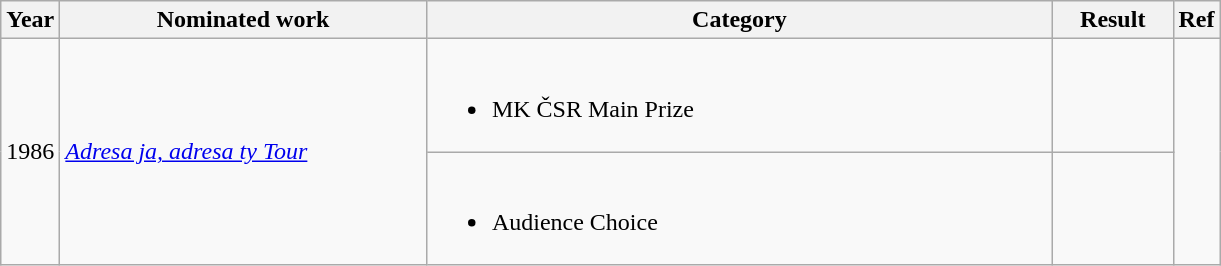<table class="wikitable">
<tr>
<th style="width:10px;">Year</th>
<th style="width:237px;">Nominated work</th>
<th style="width:410px;">Category</th>
<th style="width:73px;">Result</th>
<th>Ref</th>
</tr>
<tr>
<td rowspan=2>1986</td>
<td rowspan=2><em><a href='#'>Adresa ja, adresa ty Tour</a></em></td>
<td><br><ul><li>MK ČSR Main Prize</li></ul></td>
<td></td>
<td rowspan="2" style="text-align:center;"></td>
</tr>
<tr>
<td><br><ul><li>Audience Choice</li></ul></td>
<td></td>
</tr>
</table>
